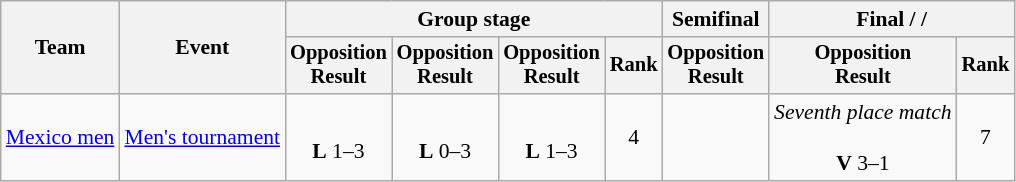<table class=wikitable style=font-size:90%;text-align:center>
<tr>
<th rowspan=2>Team</th>
<th rowspan=2>Event</th>
<th colspan=4>Group stage</th>
<th>Semifinal</th>
<th colspan=2>Final /  / </th>
</tr>
<tr style=font-size:95%>
<th>Opposition<br>Result</th>
<th>Opposition<br>Result</th>
<th>Opposition<br>Result</th>
<th>Rank</th>
<th>Opposition<br>Result</th>
<th>Opposition<br>Result</th>
<th>Rank</th>
</tr>
<tr>
<td align=left><a href='#'>Mexico men</a></td>
<td align=left><a href='#'>Men's tournament</a></td>
<td><br><strong>L</strong> 1–3</td>
<td><br><strong>L</strong> 0–3</td>
<td><br><strong>L</strong> 1–3</td>
<td>4</td>
<td></td>
<td><em>Seventh place match</em><br><br><strong>V</strong> 3–1</td>
<td>7</td>
</tr>
</table>
